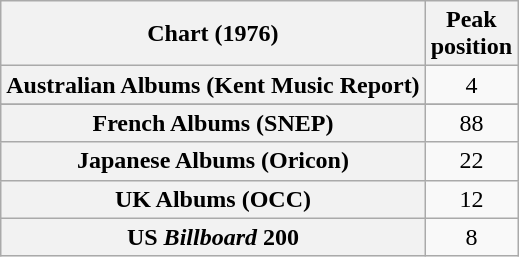<table class="wikitable sortable plainrowheaders" style="text-align:center">
<tr>
<th scope="col">Chart (1976)</th>
<th scope="col">Peak<br>position</th>
</tr>
<tr>
<th scope="row">Australian Albums (Kent Music Report)</th>
<td>4</td>
</tr>
<tr>
</tr>
<tr>
<th scope="row">French Albums (SNEP)</th>
<td>88</td>
</tr>
<tr>
<th scope="row">Japanese Albums (Oricon)</th>
<td>22</td>
</tr>
<tr>
<th scope="row">UK Albums (OCC)</th>
<td>12</td>
</tr>
<tr>
<th scope="row">US <em>Billboard</em> 200</th>
<td>8</td>
</tr>
</table>
